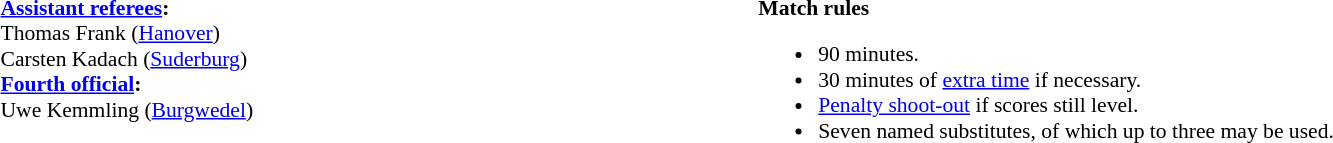<table style="width:100%; font-size:90%;">
<tr>
<td style="width:40%; vertical-align:top;"><br><strong><a href='#'>Assistant referees</a>:</strong>
<br>Thomas Frank (<a href='#'>Hanover</a>)
<br>Carsten Kadach (<a href='#'>Suderburg</a>)
<br><strong><a href='#'>Fourth official</a>:</strong>
<br>Uwe Kemmling (<a href='#'>Burgwedel</a>)</td>
<td style="width:60%; vertical-align:top;"><br><strong>Match rules</strong><ul><li>90 minutes.</li><li>30 minutes of <a href='#'>extra time</a> if necessary.</li><li><a href='#'>Penalty shoot-out</a> if scores still level.</li><li>Seven named substitutes, of which up to three may be used.</li></ul></td>
</tr>
</table>
